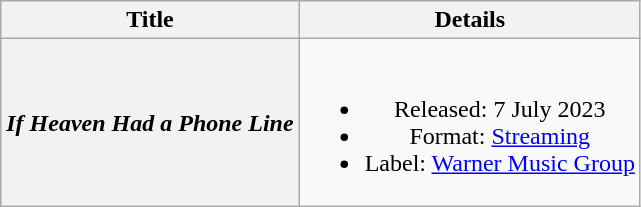<table class="wikitable plainrowheaders" style="text-align:center;">
<tr>
<th scope="col">Title</th>
<th scope="col">Details</th>
</tr>
<tr>
<th scope="row"><em>If Heaven Had a Phone Line</em></th>
<td><br><ul><li>Released: 7 July 2023</li><li>Format: <a href='#'>Streaming</a></li><li>Label: <a href='#'>Warner Music Group</a></li></ul></td>
</tr>
</table>
